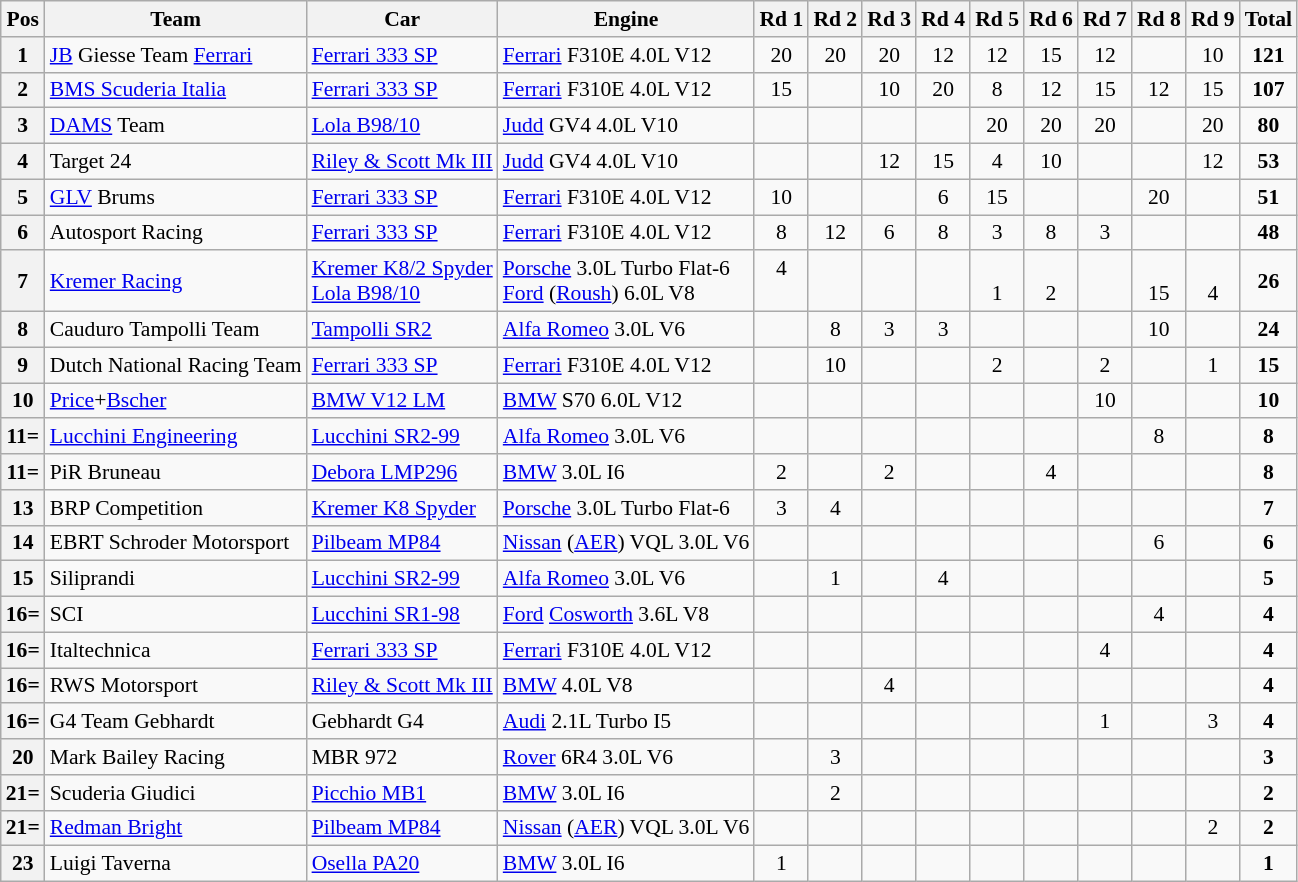<table class="wikitable" style="font-size: 90%;">
<tr>
<th>Pos</th>
<th>Team</th>
<th>Car</th>
<th>Engine</th>
<th>Rd 1</th>
<th>Rd 2</th>
<th>Rd 3</th>
<th>Rd 4</th>
<th>Rd 5</th>
<th>Rd 6</th>
<th>Rd 7</th>
<th>Rd 8</th>
<th>Rd 9</th>
<th>Total</th>
</tr>
<tr>
<th>1</th>
<td> <a href='#'>JB</a> Giesse Team <a href='#'>Ferrari</a></td>
<td><a href='#'>Ferrari 333 SP</a></td>
<td><a href='#'>Ferrari</a> F310E 4.0L V12</td>
<td align="center">20</td>
<td align="center">20</td>
<td align="center">20</td>
<td align="center">12</td>
<td align="center">12</td>
<td align="center">15</td>
<td align="center">12</td>
<td></td>
<td align="center">10</td>
<td align="center"><strong>121</strong></td>
</tr>
<tr>
<th>2</th>
<td> <a href='#'>BMS Scuderia Italia</a></td>
<td><a href='#'>Ferrari 333 SP</a></td>
<td><a href='#'>Ferrari</a> F310E 4.0L V12</td>
<td align="center">15</td>
<td></td>
<td align="center">10</td>
<td align="center">20</td>
<td align="center">8</td>
<td align="center">12</td>
<td align="center">15</td>
<td align="center">12</td>
<td align="center">15</td>
<td align="center"><strong>107</strong></td>
</tr>
<tr>
<th>3</th>
<td> <a href='#'>DAMS</a> Team</td>
<td><a href='#'>Lola B98/10</a></td>
<td><a href='#'>Judd</a> GV4 4.0L V10</td>
<td></td>
<td></td>
<td></td>
<td></td>
<td align="center">20</td>
<td align="center">20</td>
<td align="center">20</td>
<td></td>
<td align="center">20</td>
<td align="center"><strong>80</strong></td>
</tr>
<tr>
<th>4</th>
<td> Target 24</td>
<td><a href='#'>Riley & Scott Mk III</a></td>
<td><a href='#'>Judd</a> GV4 4.0L V10</td>
<td></td>
<td></td>
<td align="center">12</td>
<td align="center">15</td>
<td align="center">4</td>
<td align="center">10</td>
<td></td>
<td></td>
<td align="center">12</td>
<td align="center"><strong>53</strong></td>
</tr>
<tr>
<th>5</th>
<td> <a href='#'>GLV</a> Brums</td>
<td><a href='#'>Ferrari 333 SP</a></td>
<td><a href='#'>Ferrari</a> F310E 4.0L V12</td>
<td align="center">10</td>
<td></td>
<td></td>
<td align="center">6</td>
<td align="center">15</td>
<td></td>
<td></td>
<td align="center">20</td>
<td></td>
<td align="center"><strong>51</strong></td>
</tr>
<tr>
<th>6</th>
<td> Autosport Racing</td>
<td><a href='#'>Ferrari 333 SP</a></td>
<td><a href='#'>Ferrari</a> F310E 4.0L V12</td>
<td align="center">8</td>
<td align="center">12</td>
<td align="center">6</td>
<td align="center">8</td>
<td align="center">3</td>
<td align="center">8</td>
<td align="center">3</td>
<td></td>
<td></td>
<td align="center"><strong>48</strong></td>
</tr>
<tr>
<th>7</th>
<td> <a href='#'>Kremer Racing</a></td>
<td><a href='#'>Kremer K8/2 Spyder</a><br><a href='#'>Lola B98/10</a></td>
<td><a href='#'>Porsche</a> 3.0L Turbo Flat-6<br><a href='#'>Ford</a> (<a href='#'>Roush</a>) 6.0L V8</td>
<td align="center">4<br><br></td>
<td></td>
<td></td>
<td></td>
<td align="center"><br>1</td>
<td align="center"><br>2</td>
<td></td>
<td align="center"><br>15</td>
<td align="center"><br>4</td>
<td align="center"><strong>26</strong></td>
</tr>
<tr>
<th>8</th>
<td> Cauduro Tampolli Team</td>
<td><a href='#'>Tampolli SR2</a></td>
<td><a href='#'>Alfa Romeo</a> 3.0L V6</td>
<td></td>
<td align="center">8</td>
<td align="center">3</td>
<td align="center">3</td>
<td></td>
<td></td>
<td></td>
<td align="center">10</td>
<td></td>
<td align="center"><strong>24</strong></td>
</tr>
<tr>
<th>9</th>
<td> Dutch National Racing Team</td>
<td><a href='#'>Ferrari 333 SP</a></td>
<td><a href='#'>Ferrari</a> F310E 4.0L V12</td>
<td></td>
<td align="center">10</td>
<td></td>
<td></td>
<td align="center">2</td>
<td></td>
<td align="center">2</td>
<td></td>
<td align="center">1</td>
<td align="center"><strong>15</strong></td>
</tr>
<tr>
<th>10</th>
<td> <a href='#'>Price</a>+<a href='#'>Bscher</a></td>
<td><a href='#'>BMW V12 LM</a></td>
<td><a href='#'>BMW</a> S70 6.0L V12</td>
<td></td>
<td></td>
<td></td>
<td></td>
<td></td>
<td></td>
<td align="center">10</td>
<td></td>
<td></td>
<td align="center"><strong>10</strong></td>
</tr>
<tr>
<th>11=</th>
<td> <a href='#'>Lucchini Engineering</a></td>
<td><a href='#'>Lucchini SR2-99</a></td>
<td><a href='#'>Alfa Romeo</a> 3.0L V6</td>
<td></td>
<td></td>
<td></td>
<td></td>
<td></td>
<td></td>
<td></td>
<td align="center">8</td>
<td></td>
<td align="center"><strong>8</strong></td>
</tr>
<tr>
<th>11=</th>
<td> PiR Bruneau</td>
<td><a href='#'>Debora LMP296</a></td>
<td><a href='#'>BMW</a> 3.0L I6</td>
<td align="center">2</td>
<td></td>
<td align="center">2</td>
<td></td>
<td></td>
<td align="center">4</td>
<td></td>
<td></td>
<td></td>
<td align="center"><strong>8</strong></td>
</tr>
<tr>
<th>13</th>
<td> BRP Competition</td>
<td><a href='#'>Kremer K8 Spyder</a></td>
<td><a href='#'>Porsche</a> 3.0L Turbo Flat-6</td>
<td align="center">3</td>
<td align="center">4</td>
<td></td>
<td></td>
<td></td>
<td></td>
<td></td>
<td></td>
<td></td>
<td align="center"><strong>7</strong></td>
</tr>
<tr>
<th>14</th>
<td> EBRT Schroder Motorsport</td>
<td><a href='#'>Pilbeam MP84</a></td>
<td><a href='#'>Nissan</a> (<a href='#'>AER</a>) VQL 3.0L V6</td>
<td></td>
<td></td>
<td></td>
<td></td>
<td></td>
<td></td>
<td></td>
<td align="center">6</td>
<td></td>
<td align="center"><strong>6</strong></td>
</tr>
<tr>
<th>15</th>
<td> Siliprandi</td>
<td><a href='#'>Lucchini SR2-99</a></td>
<td><a href='#'>Alfa Romeo</a> 3.0L V6</td>
<td></td>
<td align="center">1</td>
<td></td>
<td align="center">4</td>
<td></td>
<td></td>
<td></td>
<td></td>
<td></td>
<td align="center"><strong>5</strong></td>
</tr>
<tr>
<th>16=</th>
<td> SCI</td>
<td><a href='#'>Lucchini SR1-98</a></td>
<td><a href='#'>Ford</a> <a href='#'>Cosworth</a> 3.6L V8</td>
<td></td>
<td></td>
<td></td>
<td></td>
<td></td>
<td></td>
<td></td>
<td align="center">4</td>
<td></td>
<td align="center"><strong>4</strong></td>
</tr>
<tr>
<th>16=</th>
<td> Italtechnica</td>
<td><a href='#'>Ferrari 333 SP</a></td>
<td><a href='#'>Ferrari</a> F310E 4.0L V12</td>
<td></td>
<td></td>
<td></td>
<td></td>
<td></td>
<td></td>
<td align="center">4</td>
<td></td>
<td></td>
<td align="center"><strong>4</strong></td>
</tr>
<tr>
<th>16=</th>
<td> RWS Motorsport</td>
<td><a href='#'>Riley & Scott Mk III</a></td>
<td><a href='#'>BMW</a> 4.0L V8</td>
<td></td>
<td></td>
<td align="center">4</td>
<td></td>
<td></td>
<td></td>
<td></td>
<td></td>
<td></td>
<td align="center"><strong>4</strong></td>
</tr>
<tr>
<th>16=</th>
<td> G4 Team Gebhardt</td>
<td>Gebhardt G4</td>
<td><a href='#'>Audi</a> 2.1L Turbo I5</td>
<td></td>
<td></td>
<td></td>
<td></td>
<td></td>
<td></td>
<td align="center">1</td>
<td></td>
<td align="center">3</td>
<td align="center"><strong>4</strong></td>
</tr>
<tr>
<th>20</th>
<td> Mark Bailey Racing</td>
<td>MBR 972</td>
<td><a href='#'>Rover</a> 6R4 3.0L V6</td>
<td></td>
<td align="center">3</td>
<td></td>
<td></td>
<td></td>
<td></td>
<td></td>
<td></td>
<td></td>
<td align="center"><strong>3</strong></td>
</tr>
<tr>
<th>21=</th>
<td> Scuderia Giudici</td>
<td><a href='#'>Picchio MB1</a></td>
<td><a href='#'>BMW</a> 3.0L I6</td>
<td></td>
<td align="center">2</td>
<td></td>
<td></td>
<td></td>
<td></td>
<td></td>
<td></td>
<td></td>
<td align="center"><strong>2</strong></td>
</tr>
<tr>
<th>21=</th>
<td> <a href='#'>Redman Bright</a></td>
<td><a href='#'>Pilbeam MP84</a></td>
<td><a href='#'>Nissan</a> (<a href='#'>AER</a>) VQL 3.0L V6</td>
<td></td>
<td></td>
<td></td>
<td></td>
<td></td>
<td></td>
<td></td>
<td></td>
<td align="center">2</td>
<td align="center"><strong>2</strong></td>
</tr>
<tr>
<th>23</th>
<td> Luigi Taverna</td>
<td><a href='#'>Osella PA20</a></td>
<td><a href='#'>BMW</a> 3.0L I6</td>
<td align="center">1</td>
<td></td>
<td></td>
<td></td>
<td></td>
<td></td>
<td></td>
<td></td>
<td></td>
<td align="center"><strong>1</strong></td>
</tr>
</table>
